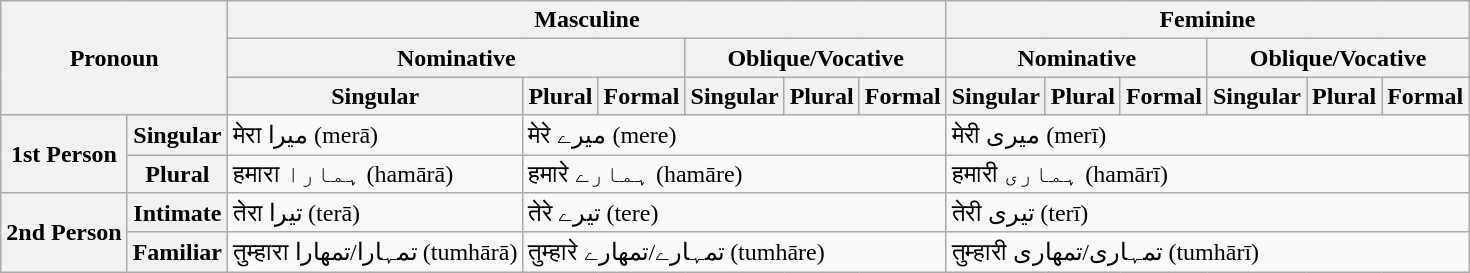<table class="wikitable">
<tr>
<th colspan="2" rowspan="3">Pronoun</th>
<th colspan="6">Masculine</th>
<th colspan="6">Feminine</th>
</tr>
<tr>
<th colspan="3">Nominative</th>
<th colspan="3">Oblique/Vocative</th>
<th colspan="3">Nominative</th>
<th colspan="3">Oblique/Vocative</th>
</tr>
<tr>
<th>Singular</th>
<th>Plural</th>
<th>Formal</th>
<th>Singular</th>
<th>Plural</th>
<th>Formal</th>
<th>Singular</th>
<th>Plural</th>
<th>Formal</th>
<th>Singular</th>
<th>Plural</th>
<th>Formal</th>
</tr>
<tr>
<th rowspan="2">1st Person</th>
<th>Singular</th>
<td>मेरा میرا (merā)</td>
<td colspan="5">मेरे میرے (mere)</td>
<td colspan="6">मेरी میری (merī)</td>
</tr>
<tr>
<th>Plural</th>
<td>हमारा ہمارا (hamārā)</td>
<td colspan="5">हमारे ہمارے (hamāre)</td>
<td colspan="6">हमारी ہماری (hamārī)</td>
</tr>
<tr>
<th rowspan="2">2nd Person</th>
<th>Intimate</th>
<td>तेरा تیرا  (terā)</td>
<td colspan="5">तेरे تیرے (tere)</td>
<td colspan="6">तेरी تیری (terī)</td>
</tr>
<tr>
<th>Familiar</th>
<td>तुम्हारा تمہارا/تمھارا (tumhārā)</td>
<td colspan="5">तुम्हारे تمہارے/تمھارے (tumhāre)</td>
<td colspan="6">तुम्हारी تمہاری/تمھاری (tumhārī)</td>
</tr>
</table>
